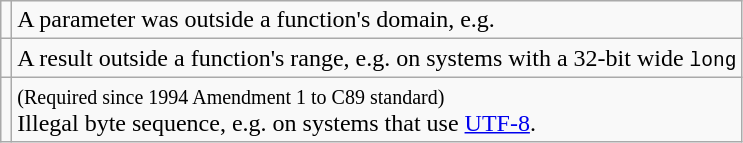<table class="wikitable">
<tr>
<td></td>
<td>A parameter was outside a function's domain, e.g. </td>
</tr>
<tr>
<td></td>
<td>A result outside a function's range, e.g.  on systems with a 32-bit wide <code>long</code></td>
</tr>
<tr>
<td></td>
<td><small>(Required since 1994 Amendment 1 to C89 standard)</small><br>Illegal byte sequence, e.g.  on systems that use <a href='#'>UTF-8</a>.</td>
</tr>
</table>
